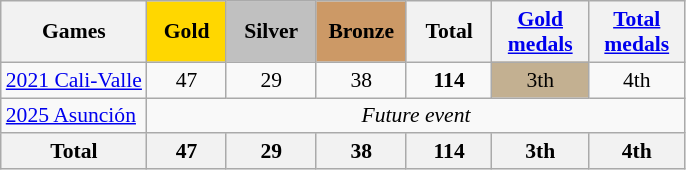<table class="wikitable" style="text-align:center; font-size:90%;">
<tr>
<th>Games</th>
<td style="background:gold; width:3.2em; font-weight:bold;">Gold</td>
<td style="background:silver; width:3.7em; font-weight:bold;">Silver</td>
<td style="background:#c96; width:3.7em; font-weight:bold;">Bronze</td>
<th style="width:3.5em; font-weight:bold;">Total</th>
<th style="width:4em; font-weight:bold;"><a href='#'>Gold medals</a></th>
<th style="width:4em; font-weight:bold;"><a href='#'>Total medals</a></th>
</tr>
<tr>
<td align=left> <a href='#'>2021 Cali-Valle</a></td>
<td>47</td>
<td>29</td>
<td>38</td>
<td><strong>114</strong></td>
<td style="background:#C3B091;">3th</td>
<td>4th</td>
</tr>
<tr>
<td align=left> <a href='#'>2025 Asunción</a></td>
<td colspan="6"><em>Future event</em></td>
</tr>
<tr>
<th>Total</th>
<th>47</th>
<th>29</th>
<th>38</th>
<th>114</th>
<th>3th</th>
<th>4th</th>
</tr>
</table>
